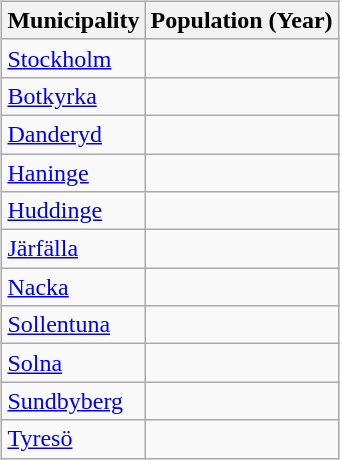<table style="margin: 0 auto;">
<tr>
<td><br><table class="wikitable sortable">
<tr>
<th>Municipality</th>
<th>Population (Year)</th>
</tr>
<tr>
<td><a href='#'>Stockholm</a></td>
<td></td>
</tr>
<tr>
<td><a href='#'>Botkyrka</a></td>
<td></td>
</tr>
<tr>
<td><a href='#'>Danderyd</a></td>
<td></td>
</tr>
<tr>
<td><a href='#'>Haninge</a></td>
<td></td>
</tr>
<tr>
<td><a href='#'>Huddinge</a></td>
<td></td>
</tr>
<tr>
<td><a href='#'>Järfälla</a></td>
<td></td>
</tr>
<tr>
<td><a href='#'>Nacka</a></td>
<td></td>
</tr>
<tr>
<td><a href='#'>Sollentuna</a></td>
<td></td>
</tr>
<tr>
<td><a href='#'>Solna</a></td>
<td></td>
</tr>
<tr>
<td><a href='#'>Sundbyberg</a></td>
<td></td>
</tr>
<tr>
<td><a href='#'>Tyresö</a></td>
<td></td>
</tr>
</table>
</td>
<td></td>
</tr>
</table>
